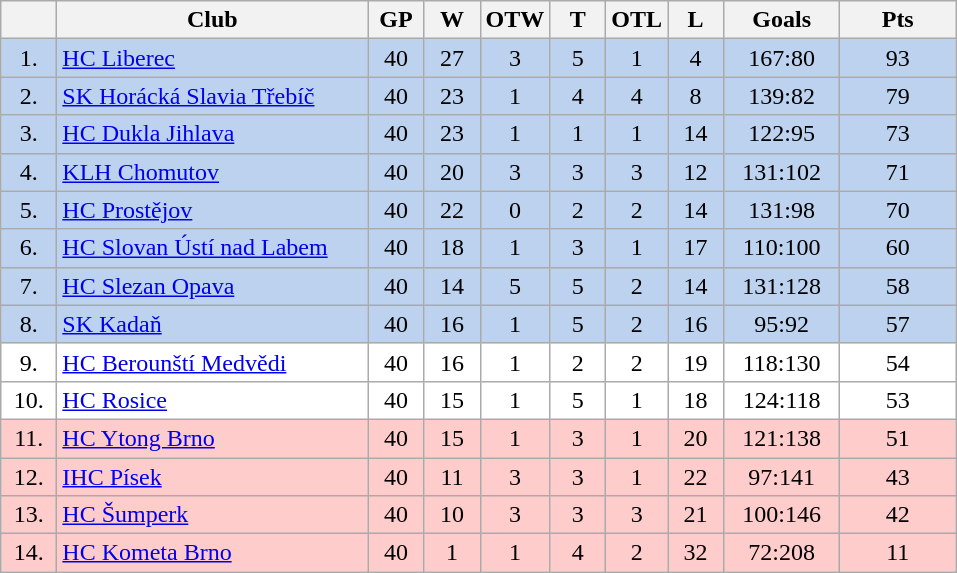<table class="wikitable">
<tr>
<th width="30"></th>
<th width="200">Club</th>
<th width="30">GP</th>
<th width="30">W</th>
<th width="30">OTW</th>
<th width="30">T</th>
<th width="30">OTL</th>
<th width="30">L</th>
<th width="70">Goals</th>
<th width="70">Pts</th>
</tr>
<tr bgcolor="#BCD2EE" align="center">
<td>1.</td>
<td align="left"><a href='#'>HC Liberec</a></td>
<td>40</td>
<td>27</td>
<td>3</td>
<td>5</td>
<td>1</td>
<td>4</td>
<td>167:80</td>
<td>93</td>
</tr>
<tr bgcolor="#BCD2EE" align="center">
<td>2.</td>
<td align="left"><a href='#'>SK Horácká Slavia Třebíč</a></td>
<td>40</td>
<td>23</td>
<td>1</td>
<td>4</td>
<td>4</td>
<td>8</td>
<td>139:82</td>
<td>79</td>
</tr>
<tr bgcolor="#BCD2EE" align="center">
<td>3.</td>
<td align="left"><a href='#'>HC Dukla Jihlava</a></td>
<td>40</td>
<td>23</td>
<td>1</td>
<td>1</td>
<td>1</td>
<td>14</td>
<td>122:95</td>
<td>73</td>
</tr>
<tr bgcolor="#BCD2EE" align="center">
<td>4.</td>
<td align="left"><a href='#'>KLH Chomutov</a></td>
<td>40</td>
<td>20</td>
<td>3</td>
<td>3</td>
<td>3</td>
<td>12</td>
<td>131:102</td>
<td>71</td>
</tr>
<tr bgcolor="#BCD2EE" align="center">
<td>5.</td>
<td align="left"><a href='#'>HC Prostějov</a></td>
<td>40</td>
<td>22</td>
<td>0</td>
<td>2</td>
<td>2</td>
<td>14</td>
<td>131:98</td>
<td>70</td>
</tr>
<tr bgcolor="#BCD2EE" align="center">
<td>6.</td>
<td align="left"><a href='#'>HC Slovan Ústí nad Labem</a></td>
<td>40</td>
<td>18</td>
<td>1</td>
<td>3</td>
<td>1</td>
<td>17</td>
<td>110:100</td>
<td>60</td>
</tr>
<tr bgcolor="#BCD2EE" align="center">
<td>7.</td>
<td align="left"><a href='#'>HC Slezan Opava</a></td>
<td>40</td>
<td>14</td>
<td>5</td>
<td>5</td>
<td>2</td>
<td>14</td>
<td>131:128</td>
<td>58</td>
</tr>
<tr bgcolor="#BCD2EE" align="center">
<td>8.</td>
<td align="left"><a href='#'>SK Kadaň</a></td>
<td>40</td>
<td>16</td>
<td>1</td>
<td>5</td>
<td>2</td>
<td>16</td>
<td>95:92</td>
<td>57</td>
</tr>
<tr bgcolor="#FFFFFF" align="center">
<td>9.</td>
<td align="left"><a href='#'>HC Berounští Medvědi</a></td>
<td>40</td>
<td>16</td>
<td>1</td>
<td>2</td>
<td>2</td>
<td>19</td>
<td>118:130</td>
<td>54</td>
</tr>
<tr bgcolor="#FFFFFF" align="center">
<td>10.</td>
<td align="left"><a href='#'>HC Rosice</a></td>
<td>40</td>
<td>15</td>
<td>1</td>
<td>5</td>
<td>1</td>
<td>18</td>
<td>124:118</td>
<td>53</td>
</tr>
<tr bgcolor="#FFCCCC" align="center">
<td>11.</td>
<td align="left"><a href='#'>HC Ytong Brno</a></td>
<td>40</td>
<td>15</td>
<td>1</td>
<td>3</td>
<td>1</td>
<td>20</td>
<td>121:138</td>
<td>51</td>
</tr>
<tr bgcolor="#FFCCCC" align="center">
<td>12.</td>
<td align="left"><a href='#'>IHC Písek</a></td>
<td>40</td>
<td>11</td>
<td>3</td>
<td>3</td>
<td>1</td>
<td>22</td>
<td>97:141</td>
<td>43</td>
</tr>
<tr bgcolor="#FFCCCC" align="center">
<td>13.</td>
<td align="left"><a href='#'>HC Šumperk</a></td>
<td>40</td>
<td>10</td>
<td>3</td>
<td>3</td>
<td>3</td>
<td>21</td>
<td>100:146</td>
<td>42</td>
</tr>
<tr bgcolor="#FFCCCC" align="center">
<td>14.</td>
<td align="left"><a href='#'>HC Kometa Brno</a></td>
<td>40</td>
<td>1</td>
<td>1</td>
<td>4</td>
<td>2</td>
<td>32</td>
<td>72:208</td>
<td>11</td>
</tr>
</table>
